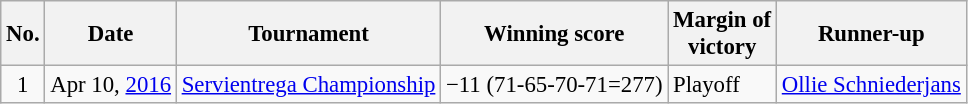<table class="wikitable" style="font-size:95%;">
<tr>
<th>No.</th>
<th>Date</th>
<th>Tournament</th>
<th>Winning score</th>
<th>Margin of<br>victory</th>
<th>Runner-up</th>
</tr>
<tr>
<td align=center>1</td>
<td align=right>Apr 10, <a href='#'>2016</a></td>
<td><a href='#'>Servientrega Championship</a></td>
<td>−11 (71-65-70-71=277)</td>
<td>Playoff</td>
<td> <a href='#'>Ollie Schniederjans</a></td>
</tr>
</table>
